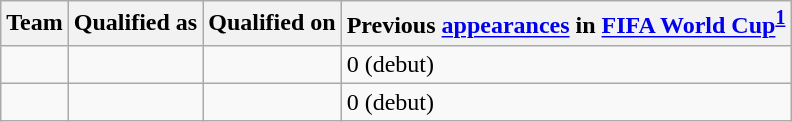<table class="wikitable sortable">
<tr>
<th>Team</th>
<th>Qualified as</th>
<th>Qualified on</th>
<th data-sort-type="number">Previous <a href='#'>appearances</a> in <a href='#'>FIFA World Cup</a><sup><strong><a href='#'>1</a></strong></sup></th>
</tr>
<tr>
<td></td>
<td></td>
<td></td>
<td>0 (debut)</td>
</tr>
<tr>
<td></td>
<td></td>
<td></td>
<td>0 (debut)</td>
</tr>
</table>
